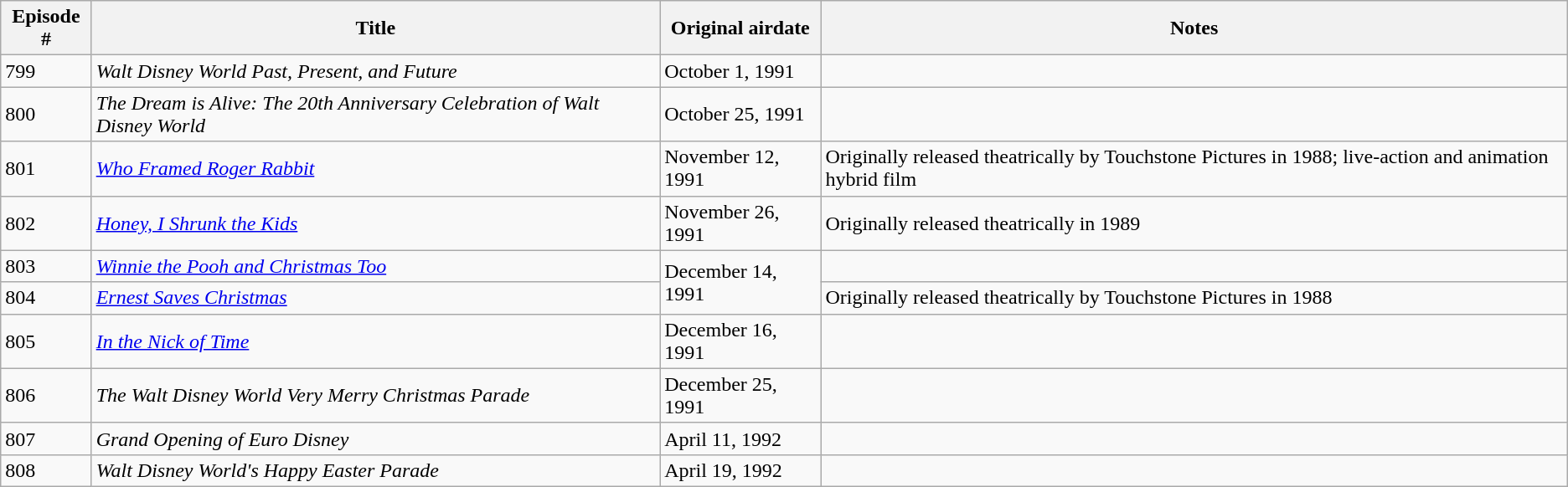<table class="wikitable sortable">
<tr>
<th>Episode #</th>
<th>Title</th>
<th>Original airdate</th>
<th>Notes</th>
</tr>
<tr>
<td>799</td>
<td><em>Walt Disney World Past, Present, and Future</em></td>
<td>October 1, 1991</td>
<td></td>
</tr>
<tr>
<td>800</td>
<td><em>The Dream is Alive: The 20th Anniversary Celebration of Walt Disney World</em></td>
<td>October 25, 1991</td>
<td></td>
</tr>
<tr>
<td>801</td>
<td><em><a href='#'>Who Framed Roger Rabbit</a></em></td>
<td>November 12, 1991</td>
<td>Originally released theatrically by Touchstone Pictures in 1988; live-action and animation hybrid film</td>
</tr>
<tr>
<td>802</td>
<td><em><a href='#'>Honey, I Shrunk the Kids</a></em></td>
<td>November 26, 1991</td>
<td>Originally released theatrically in 1989</td>
</tr>
<tr>
<td>803</td>
<td><em><a href='#'>Winnie the Pooh and Christmas Too</a></em></td>
<td rowspan="2">December 14, 1991</td>
<td></td>
</tr>
<tr>
<td>804</td>
<td><em><a href='#'>Ernest Saves Christmas</a></em></td>
<td>Originally released theatrically by Touchstone Pictures in 1988</td>
</tr>
<tr>
<td>805</td>
<td><em><a href='#'>In the Nick of Time</a></em></td>
<td>December 16, 1991</td>
<td></td>
</tr>
<tr>
<td>806</td>
<td><em>The Walt Disney World Very Merry Christmas Parade</em></td>
<td>December 25, 1991</td>
<td></td>
</tr>
<tr>
<td>807</td>
<td><em>Grand Opening of Euro Disney</em></td>
<td>April 11, 1992</td>
<td></td>
</tr>
<tr>
<td>808</td>
<td><em>Walt Disney World's Happy Easter Parade</em></td>
<td>April 19, 1992</td>
<td></td>
</tr>
</table>
